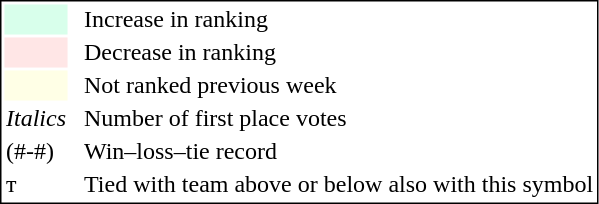<table style="border:1px solid black; float:left;">
<tr>
<td style="background:#D8FFEB; width:20px;"></td>
<td> </td>
<td>Increase in ranking</td>
</tr>
<tr>
<td style="background:#FFE6E6; width:20px;"></td>
<td> </td>
<td>Decrease in ranking</td>
</tr>
<tr>
<td style="background:#FFFFE6; width:20px;"></td>
<td> </td>
<td>Not ranked previous week</td>
</tr>
<tr>
<td><em>Italics</em></td>
<td> </td>
<td>Number of first place votes</td>
</tr>
<tr>
<td>(#-#)</td>
<td> </td>
<td>Win–loss–tie record</td>
</tr>
<tr>
<td>т</td>
<td></td>
<td>Tied with team above or below also with this symbol</td>
</tr>
</table>
